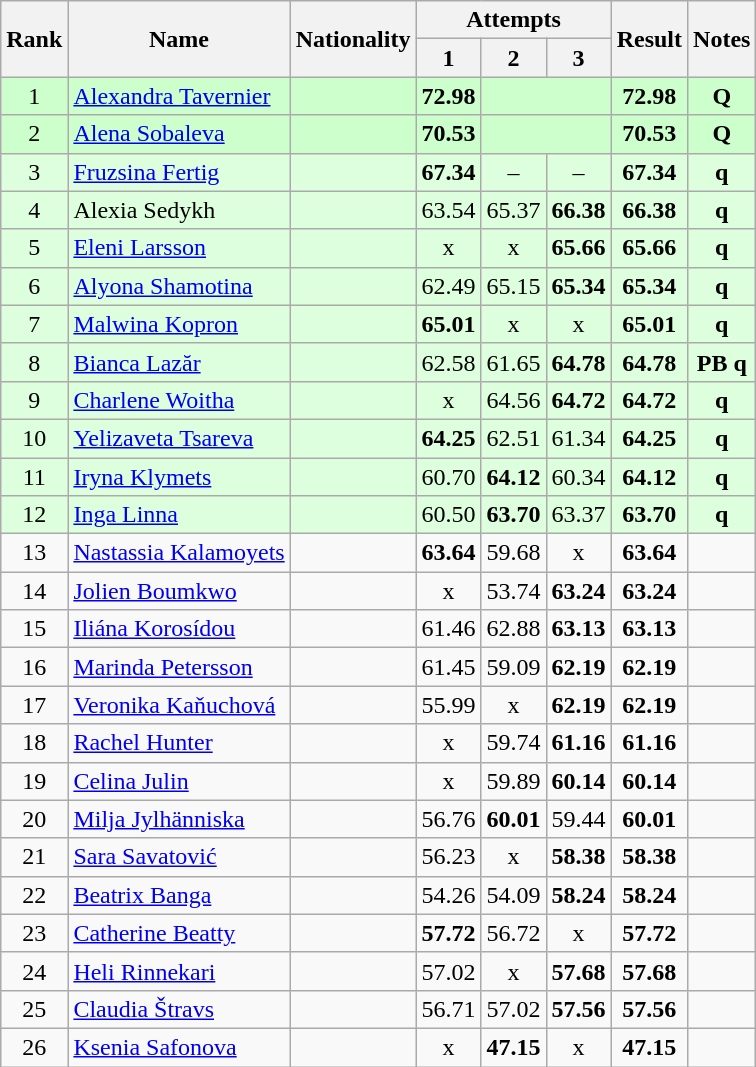<table class="wikitable sortable" style="text-align:center">
<tr>
<th rowspan=2>Rank</th>
<th rowspan=2>Name</th>
<th rowspan=2>Nationality</th>
<th colspan=3>Attempts</th>
<th rowspan=2>Result</th>
<th rowspan=2>Notes</th>
</tr>
<tr>
<th>1</th>
<th>2</th>
<th>3</th>
</tr>
<tr bgcolor=ccffcc>
<td>1</td>
<td align=left><a href='#'>Alexandra Tavernier</a></td>
<td align=left></td>
<td><strong>72.98</strong></td>
<td colspan=2></td>
<td><strong>72.98</strong></td>
<td><strong>Q</strong></td>
</tr>
<tr bgcolor=ccffcc>
<td>2</td>
<td align=left><a href='#'>Alena Sobaleva</a></td>
<td align=left></td>
<td><strong>70.53</strong></td>
<td colspan=2></td>
<td><strong>70.53</strong></td>
<td><strong>Q</strong></td>
</tr>
<tr bgcolor=ddffdd>
<td>3</td>
<td align=left><a href='#'>Fruzsina Fertig</a></td>
<td align=left></td>
<td><strong>67.34</strong></td>
<td>–</td>
<td>–</td>
<td><strong>67.34</strong></td>
<td><strong>q</strong></td>
</tr>
<tr bgcolor=ddffdd>
<td>4</td>
<td align=left>Alexia Sedykh</td>
<td align=left></td>
<td>63.54</td>
<td>65.37</td>
<td><strong>66.38</strong></td>
<td><strong>66.38</strong></td>
<td><strong>q</strong></td>
</tr>
<tr bgcolor=ddffdd>
<td>5</td>
<td align=left><a href='#'>Eleni Larsson</a></td>
<td align=left></td>
<td>x</td>
<td>x</td>
<td><strong>65.66</strong></td>
<td><strong>65.66</strong></td>
<td><strong>q</strong></td>
</tr>
<tr bgcolor=ddffdd>
<td>6</td>
<td align=left><a href='#'>Alyona Shamotina</a></td>
<td align=left></td>
<td>62.49</td>
<td>65.15</td>
<td><strong>65.34</strong></td>
<td><strong>65.34</strong></td>
<td><strong>q</strong></td>
</tr>
<tr bgcolor=ddffdd>
<td>7</td>
<td align=left><a href='#'>Malwina Kopron</a></td>
<td align=left></td>
<td><strong>65.01</strong></td>
<td>x</td>
<td>x</td>
<td><strong>65.01</strong></td>
<td><strong>q</strong></td>
</tr>
<tr bgcolor=ddffdd>
<td>8</td>
<td align=left><a href='#'>Bianca Lazăr</a></td>
<td align=left></td>
<td>62.58</td>
<td>61.65</td>
<td><strong>64.78</strong></td>
<td><strong>64.78</strong></td>
<td><strong>PB q</strong></td>
</tr>
<tr bgcolor=ddffdd>
<td>9</td>
<td align=left><a href='#'>Charlene Woitha</a></td>
<td align=left></td>
<td>x</td>
<td>64.56</td>
<td><strong>64.72</strong></td>
<td><strong>64.72</strong></td>
<td><strong>q</strong></td>
</tr>
<tr bgcolor=ddffdd>
<td>10</td>
<td align=left><a href='#'>Yelizaveta Tsareva</a></td>
<td align=left></td>
<td><strong>64.25</strong></td>
<td>62.51</td>
<td>61.34</td>
<td><strong>64.25</strong></td>
<td><strong>q</strong></td>
</tr>
<tr bgcolor=ddffdd>
<td>11</td>
<td align=left><a href='#'>Iryna Klymets</a></td>
<td align=left></td>
<td>60.70</td>
<td><strong>64.12</strong></td>
<td>60.34</td>
<td><strong>64.12</strong></td>
<td><strong>q</strong></td>
</tr>
<tr bgcolor=ddffdd>
<td>12</td>
<td align=left><a href='#'>Inga Linna</a></td>
<td align=left></td>
<td>60.50</td>
<td><strong>63.70</strong></td>
<td>63.37</td>
<td><strong>63.70</strong></td>
<td><strong>q</strong></td>
</tr>
<tr>
<td>13</td>
<td align=left><a href='#'>Nastassia Kalamoyets</a></td>
<td align=left></td>
<td><strong>63.64</strong></td>
<td>59.68</td>
<td>x</td>
<td><strong>63.64</strong></td>
<td></td>
</tr>
<tr>
<td>14</td>
<td align=left><a href='#'>Jolien Boumkwo</a></td>
<td align=left></td>
<td>x</td>
<td>53.74</td>
<td><strong>63.24</strong></td>
<td><strong>63.24</strong></td>
<td></td>
</tr>
<tr>
<td>15</td>
<td align=left><a href='#'>Iliána Korosídou</a></td>
<td align=left></td>
<td>61.46</td>
<td>62.88</td>
<td><strong>63.13</strong></td>
<td><strong>63.13</strong></td>
<td></td>
</tr>
<tr>
<td>16</td>
<td align=left><a href='#'>Marinda Petersson</a></td>
<td align=left></td>
<td>61.45</td>
<td>59.09</td>
<td><strong>62.19</strong></td>
<td><strong>62.19</strong></td>
<td></td>
</tr>
<tr>
<td>17</td>
<td align=left><a href='#'>Veronika Kaňuchová</a></td>
<td align=left></td>
<td>55.99</td>
<td>x</td>
<td><strong>62.19</strong></td>
<td><strong>62.19</strong></td>
<td></td>
</tr>
<tr>
<td>18</td>
<td align=left><a href='#'>Rachel Hunter</a></td>
<td align=left></td>
<td>x</td>
<td>59.74</td>
<td><strong>61.16</strong></td>
<td><strong>61.16</strong></td>
<td></td>
</tr>
<tr>
<td>19</td>
<td align=left><a href='#'>Celina Julin</a></td>
<td align=left></td>
<td>x</td>
<td>59.89</td>
<td><strong>60.14</strong></td>
<td><strong>60.14</strong></td>
<td></td>
</tr>
<tr>
<td>20</td>
<td align=left><a href='#'>Milja Jylhänniska</a></td>
<td align=left></td>
<td>56.76</td>
<td><strong>60.01</strong></td>
<td>59.44</td>
<td><strong>60.01</strong></td>
<td></td>
</tr>
<tr>
<td>21</td>
<td align=left><a href='#'>Sara Savatović</a></td>
<td align=left></td>
<td>56.23</td>
<td>x</td>
<td><strong>58.38</strong></td>
<td><strong>58.38</strong></td>
<td></td>
</tr>
<tr>
<td>22</td>
<td align=left><a href='#'>Beatrix Banga</a></td>
<td align=left></td>
<td>54.26</td>
<td>54.09</td>
<td><strong>58.24</strong></td>
<td><strong>58.24</strong></td>
<td></td>
</tr>
<tr>
<td>23</td>
<td align=left><a href='#'>Catherine Beatty</a></td>
<td align=left></td>
<td><strong>57.72</strong></td>
<td>56.72</td>
<td>x</td>
<td><strong>57.72</strong></td>
<td></td>
</tr>
<tr>
<td>24</td>
<td align=left><a href='#'>Heli Rinnekari</a></td>
<td align=left></td>
<td>57.02</td>
<td>x</td>
<td><strong>57.68</strong></td>
<td><strong>57.68</strong></td>
<td></td>
</tr>
<tr>
<td>25</td>
<td align=left><a href='#'>Claudia Štravs</a></td>
<td align=left></td>
<td>56.71</td>
<td>57.02</td>
<td><strong>57.56</strong></td>
<td><strong>57.56</strong></td>
<td></td>
</tr>
<tr>
<td>26</td>
<td align=left><a href='#'>Ksenia Safonova</a></td>
<td align=left></td>
<td>x</td>
<td><strong>47.15</strong></td>
<td>x</td>
<td><strong>47.15</strong></td>
<td></td>
</tr>
</table>
